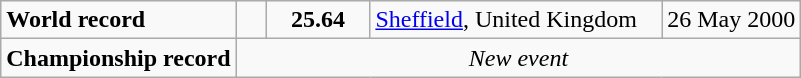<table class="wikitable">
<tr>
<td><strong>World record</strong></td>
<td style="padding-right:1em"></td>
<td style="text-align:center;padding-left:1em; padding-right:1em;"><strong>25.64</strong></td>
<td style="padding-right:1em"><a href='#'>Sheffield</a>, United Kingdom</td>
<td align=right>26 May 2000</td>
</tr>
<tr>
<td><strong>Championship record</strong></td>
<td colspan="5" style="text-align:center;"><em>New event</em></td>
</tr>
</table>
